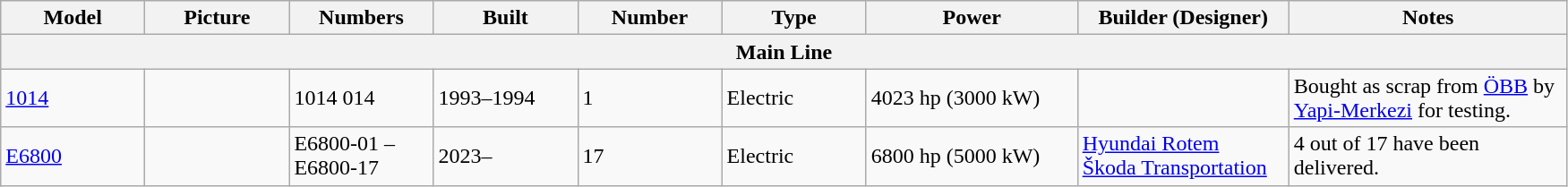<table class="wikitable">
<tr>
<th width="100">Model</th>
<th width="100">Picture</th>
<th width="100">Numbers</th>
<th width="100">Built</th>
<th width="100">Number</th>
<th width="100">Type</th>
<th width="150">Power</th>
<th width="150">Builder (Designer)</th>
<th width="200">Notes</th>
</tr>
<tr>
<th colspan="9">Main Line</th>
</tr>
<tr>
<td><a href='#'>1014</a></td>
<td></td>
<td>1014 014</td>
<td>1993–1994</td>
<td>1</td>
<td>Electric</td>
<td>4023 hp (3000 kW)</td>
<td></td>
<td>Bought as scrap from <a href='#'>ÖBB</a> by <a href='#'>Yapi-Merkezi</a> for testing.</td>
</tr>
<tr>
<td><a href='#'>E6800</a></td>
<td></td>
<td>E6800-01 – E6800-17</td>
<td>2023–</td>
<td>17</td>
<td>Electric</td>
<td>6800 hp (5000 kW)</td>
<td><a href='#'>Hyundai Rotem</a><br><a href='#'>Škoda Transportation</a></td>
<td>4 out of 17 have been delivered.</td>
</tr>
</table>
